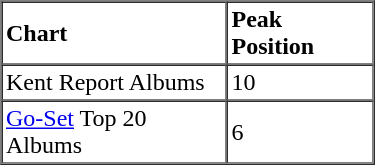<table border=1 cellspacing=0 cellpadding=2 width="250px">
<tr>
<th align="left">Chart</th>
<th align="left">Peak Position</th>
</tr>
<tr>
<td align="left">Kent Report Albums</td>
<td align="left">10</td>
</tr>
<tr>
<td align="left"><a href='#'>Go-Set</a> Top 20 Albums</td>
<td align="left">6</td>
</tr>
<tr>
</tr>
</table>
